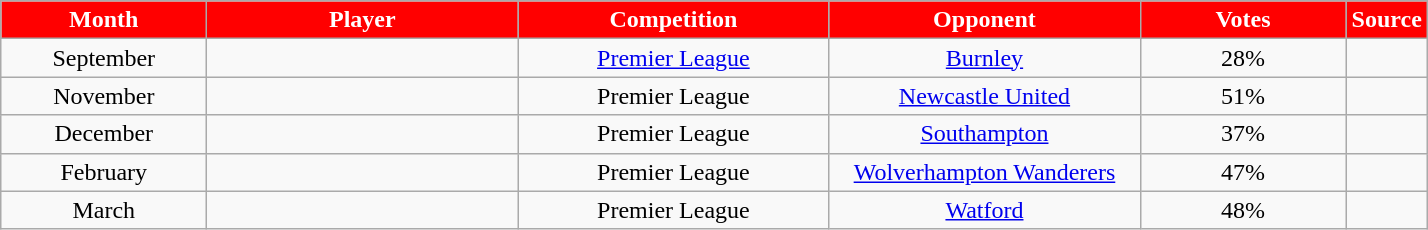<table class="wikitable" style="text-align:center;">
<tr>
<th style="background:#FF0000; color:white;">Month</th>
<th style="background:#FF0000; color:white;">Player</th>
<th style="background:#FF0000; color:white;">Competition</th>
<th style="background:#FF0000; color:white;">Opponent</th>
<th style="background:#FF0000; color:white;">Votes</th>
<th style="background:#FF0000; color:white;">Source</th>
</tr>
<tr>
<td style="width:130px;">September</td>
<td style="width:200px;"></td>
<td style="width:200px;"><a href='#'>Premier League</a></td>
<td style="width:200px;"><a href='#'>Burnley</a></td>
<td style="width:130px;">28%</td>
<td style="width:25px;"></td>
</tr>
<tr>
<td style="width:130px;">November</td>
<td style="width:200px;"></td>
<td style="width:200px;">Premier League</td>
<td style="width:200px;"><a href='#'>Newcastle United</a></td>
<td style="width:130px;">51%</td>
<td style="width:25px;"></td>
</tr>
<tr>
<td style="width:130px;">December</td>
<td style="width:200px;"></td>
<td style="width:200px;">Premier League</td>
<td style="width:200px;"><a href='#'>Southampton</a></td>
<td style="width:130px;">37%</td>
<td style="width:25px;"></td>
</tr>
<tr>
<td style="width:130px;">February</td>
<td style="width:200px;"></td>
<td style="width:200px;">Premier League</td>
<td style="width:200px;"><a href='#'>Wolverhampton Wanderers</a></td>
<td style="width:130px;">47%</td>
<td style="width:25px;"></td>
</tr>
<tr>
<td style="width:130px;">March</td>
<td style="width:200px;"></td>
<td style="width:200px;">Premier League</td>
<td style="width:200px;"><a href='#'>Watford</a></td>
<td style="width:130px;">48%</td>
<td style="width:25px;"></td>
</tr>
</table>
